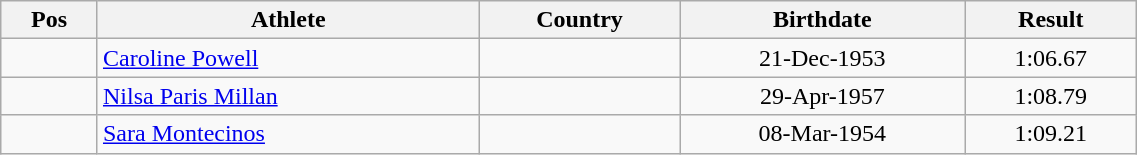<table class="wikitable"  style="text-align:center; width:60%;">
<tr>
<th>Pos</th>
<th>Athlete</th>
<th>Country</th>
<th>Birthdate</th>
<th>Result</th>
</tr>
<tr>
<td align=center></td>
<td align=left><a href='#'>Caroline Powell</a></td>
<td align=left></td>
<td>21-Dec-1953</td>
<td>1:06.67</td>
</tr>
<tr>
<td align=center></td>
<td align=left><a href='#'>Nilsa Paris Millan</a></td>
<td align=left></td>
<td>29-Apr-1957</td>
<td>1:08.79</td>
</tr>
<tr>
<td align=center></td>
<td align=left><a href='#'>Sara Montecinos</a></td>
<td align=left></td>
<td>08-Mar-1954</td>
<td>1:09.21</td>
</tr>
</table>
